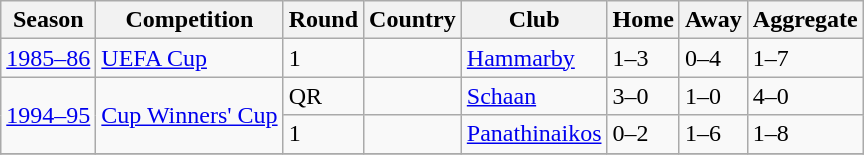<table class="wikitable">
<tr>
<th>Season</th>
<th>Competition</th>
<th>Round</th>
<th>Country</th>
<th>Club</th>
<th>Home</th>
<th>Away</th>
<th>Aggregate</th>
</tr>
<tr>
<td><a href='#'>1985–86</a></td>
<td><a href='#'>UEFA Cup</a></td>
<td>1</td>
<td></td>
<td><a href='#'>Hammarby</a></td>
<td>1–3</td>
<td>0–4</td>
<td>1–7</td>
</tr>
<tr>
<td rowspan=2><a href='#'>1994–95</a></td>
<td rowspan=2><a href='#'>Cup Winners' Cup</a></td>
<td>QR</td>
<td></td>
<td><a href='#'>Schaan</a></td>
<td>3–0</td>
<td>1–0</td>
<td>4–0</td>
</tr>
<tr>
<td>1</td>
<td></td>
<td><a href='#'>Panathinaikos</a></td>
<td>0–2</td>
<td>1–6</td>
<td>1–8</td>
</tr>
<tr>
</tr>
</table>
